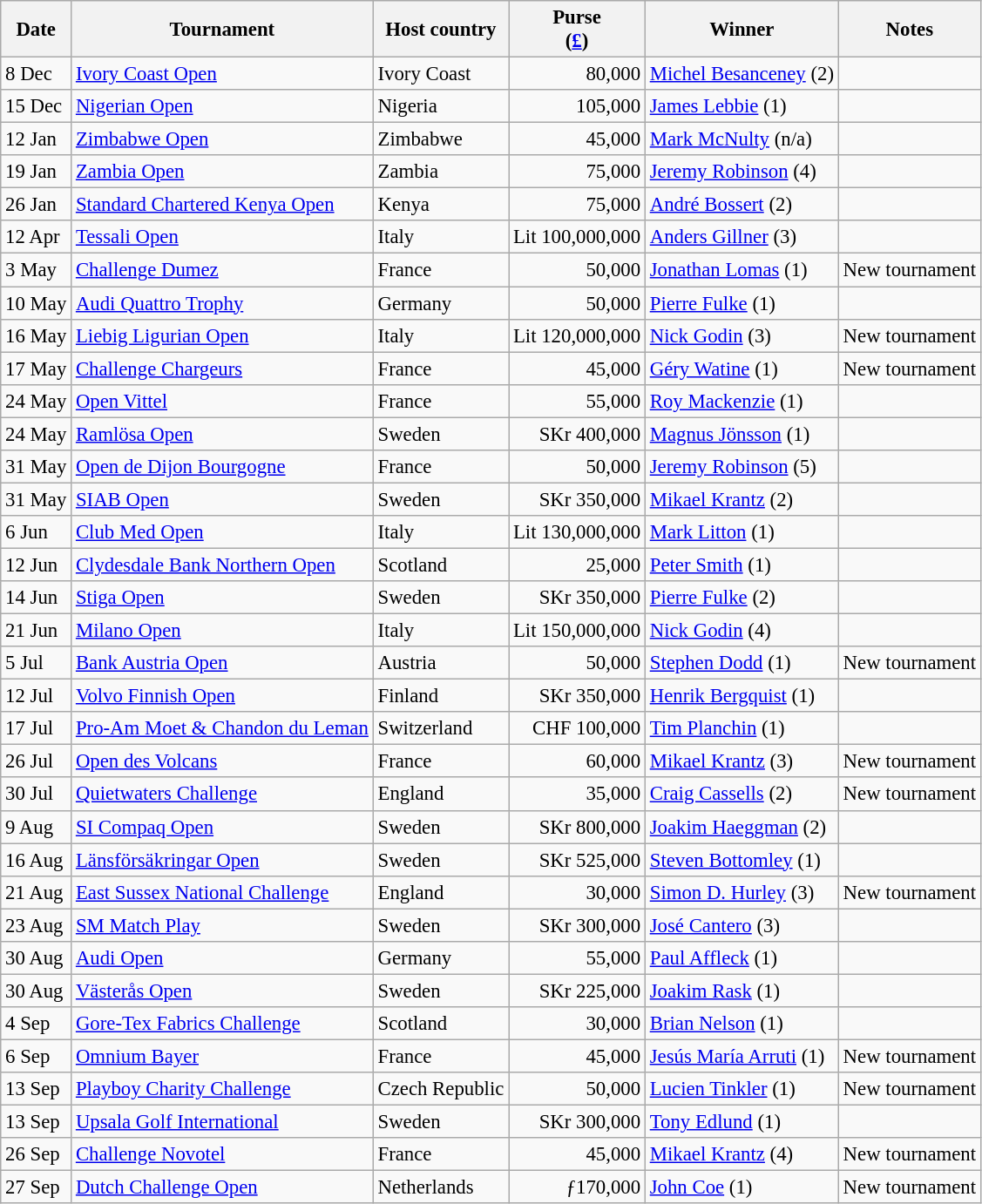<table class="wikitable" style="font-size:95%">
<tr>
<th>Date</th>
<th>Tournament</th>
<th>Host country</th>
<th>Purse<br>(<a href='#'>£</a>)</th>
<th>Winner</th>
<th>Notes</th>
</tr>
<tr>
<td>8 Dec</td>
<td><a href='#'>Ivory Coast Open</a></td>
<td>Ivory Coast</td>
<td align=right>80,000</td>
<td> <a href='#'>Michel Besanceney</a> (2)</td>
<td></td>
</tr>
<tr>
<td>15 Dec</td>
<td><a href='#'>Nigerian Open</a></td>
<td>Nigeria</td>
<td align=right>105,000</td>
<td> <a href='#'>James Lebbie</a> (1)</td>
<td></td>
</tr>
<tr>
<td>12 Jan</td>
<td><a href='#'>Zimbabwe Open</a></td>
<td>Zimbabwe</td>
<td align=right>45,000</td>
<td> <a href='#'>Mark McNulty</a> (n/a)</td>
<td></td>
</tr>
<tr>
<td>19 Jan</td>
<td><a href='#'>Zambia Open</a></td>
<td>Zambia</td>
<td align=right>75,000</td>
<td> <a href='#'>Jeremy Robinson</a> (4)</td>
<td></td>
</tr>
<tr>
<td>26 Jan</td>
<td><a href='#'>Standard Chartered Kenya Open</a></td>
<td>Kenya</td>
<td align=right>75,000</td>
<td> <a href='#'>André Bossert</a> (2)</td>
<td></td>
</tr>
<tr>
<td>12 Apr</td>
<td><a href='#'>Tessali Open</a></td>
<td>Italy</td>
<td align=right>Lit 100,000,000</td>
<td> <a href='#'>Anders Gillner</a> (3)</td>
<td></td>
</tr>
<tr>
<td>3 May</td>
<td><a href='#'>Challenge Dumez</a></td>
<td>France</td>
<td align=right>50,000</td>
<td> <a href='#'>Jonathan Lomas</a> (1)</td>
<td>New tournament</td>
</tr>
<tr>
<td>10 May</td>
<td><a href='#'>Audi Quattro Trophy</a></td>
<td>Germany</td>
<td align=right>50,000</td>
<td> <a href='#'>Pierre Fulke</a> (1)</td>
<td></td>
</tr>
<tr>
<td>16 May</td>
<td><a href='#'>Liebig Ligurian Open</a></td>
<td>Italy</td>
<td align=right>Lit 120,000,000</td>
<td> <a href='#'>Nick Godin</a> (3)</td>
<td>New tournament</td>
</tr>
<tr>
<td>17 May</td>
<td><a href='#'>Challenge Chargeurs</a></td>
<td>France</td>
<td align=right>45,000</td>
<td> <a href='#'>Géry Watine</a> (1)</td>
<td>New tournament</td>
</tr>
<tr>
<td>24 May</td>
<td><a href='#'>Open Vittel</a></td>
<td>France</td>
<td align=right>55,000</td>
<td> <a href='#'>Roy Mackenzie</a> (1)</td>
<td></td>
</tr>
<tr>
<td>24 May</td>
<td><a href='#'>Ramlösa Open</a></td>
<td>Sweden</td>
<td align=right>SKr 400,000</td>
<td> <a href='#'>Magnus Jönsson</a> (1)</td>
<td></td>
</tr>
<tr>
<td>31 May</td>
<td><a href='#'>Open de Dijon Bourgogne</a></td>
<td>France</td>
<td align=right>50,000</td>
<td> <a href='#'>Jeremy Robinson</a> (5)</td>
<td></td>
</tr>
<tr>
<td>31 May</td>
<td><a href='#'>SIAB Open</a></td>
<td>Sweden</td>
<td align=right>SKr 350,000</td>
<td> <a href='#'>Mikael Krantz</a> (2)</td>
<td></td>
</tr>
<tr>
<td>6 Jun</td>
<td><a href='#'>Club Med Open</a></td>
<td>Italy</td>
<td align=right>Lit 130,000,000</td>
<td> <a href='#'>Mark Litton</a> (1)</td>
<td></td>
</tr>
<tr>
<td>12 Jun</td>
<td><a href='#'>Clydesdale Bank Northern Open</a></td>
<td>Scotland</td>
<td align=right>25,000</td>
<td> <a href='#'>Peter Smith</a> (1)</td>
<td></td>
</tr>
<tr>
<td>14 Jun</td>
<td><a href='#'>Stiga Open</a></td>
<td>Sweden</td>
<td align=right>SKr 350,000</td>
<td> <a href='#'>Pierre Fulke</a> (2)</td>
<td></td>
</tr>
<tr>
<td>21 Jun</td>
<td><a href='#'>Milano Open</a></td>
<td>Italy</td>
<td align=right>Lit 150,000,000</td>
<td> <a href='#'>Nick Godin</a> (4)</td>
<td></td>
</tr>
<tr>
<td>5 Jul</td>
<td><a href='#'>Bank Austria Open</a></td>
<td>Austria</td>
<td align=right>50,000</td>
<td> <a href='#'>Stephen Dodd</a> (1)</td>
<td>New tournament</td>
</tr>
<tr>
<td>12 Jul</td>
<td><a href='#'>Volvo Finnish Open</a></td>
<td>Finland</td>
<td align=right>SKr 350,000</td>
<td> <a href='#'>Henrik Bergquist</a> (1)</td>
<td></td>
</tr>
<tr>
<td>17 Jul</td>
<td><a href='#'>Pro-Am Moet & Chandon du Leman</a></td>
<td>Switzerland</td>
<td align=right>CHF 100,000</td>
<td> <a href='#'>Tim Planchin</a> (1)</td>
<td></td>
</tr>
<tr>
<td>26 Jul</td>
<td><a href='#'>Open des Volcans</a></td>
<td>France</td>
<td align=right>60,000</td>
<td> <a href='#'>Mikael Krantz</a> (3)</td>
<td>New tournament</td>
</tr>
<tr>
<td>30 Jul</td>
<td><a href='#'>Quietwaters Challenge</a></td>
<td>England</td>
<td align=right>35,000</td>
<td> <a href='#'>Craig Cassells</a> (2)</td>
<td>New tournament</td>
</tr>
<tr>
<td>9 Aug</td>
<td><a href='#'>SI Compaq Open</a></td>
<td>Sweden</td>
<td align=right>SKr 800,000</td>
<td> <a href='#'>Joakim Haeggman</a> (2)</td>
<td></td>
</tr>
<tr>
<td>16 Aug</td>
<td><a href='#'>Länsförsäkringar Open</a></td>
<td>Sweden</td>
<td align=right>SKr 525,000</td>
<td> <a href='#'>Steven Bottomley</a> (1)</td>
<td></td>
</tr>
<tr>
<td>21 Aug</td>
<td><a href='#'>East Sussex National Challenge</a></td>
<td>England</td>
<td align=right>30,000</td>
<td> <a href='#'>Simon D. Hurley</a> (3)</td>
<td>New tournament</td>
</tr>
<tr>
<td>23 Aug</td>
<td><a href='#'>SM Match Play</a></td>
<td>Sweden</td>
<td align=right>SKr 300,000</td>
<td> <a href='#'>José Cantero</a> (3)</td>
<td></td>
</tr>
<tr>
<td>30 Aug</td>
<td><a href='#'>Audi Open</a></td>
<td>Germany</td>
<td align=right>55,000</td>
<td> <a href='#'>Paul Affleck</a> (1)</td>
<td></td>
</tr>
<tr>
<td>30 Aug</td>
<td><a href='#'>Västerås Open</a></td>
<td>Sweden</td>
<td align=right>SKr 225,000</td>
<td> <a href='#'>Joakim Rask</a> (1)</td>
<td></td>
</tr>
<tr>
<td>4 Sep</td>
<td><a href='#'>Gore-Tex Fabrics Challenge</a></td>
<td>Scotland</td>
<td align=right>30,000</td>
<td> <a href='#'>Brian Nelson</a> (1)</td>
<td></td>
</tr>
<tr>
<td>6 Sep</td>
<td><a href='#'>Omnium Bayer</a></td>
<td>France</td>
<td align=right>45,000</td>
<td> <a href='#'>Jesús María Arruti</a> (1)</td>
<td>New tournament</td>
</tr>
<tr>
<td>13 Sep</td>
<td><a href='#'>Playboy Charity Challenge</a></td>
<td>Czech Republic</td>
<td align=right>50,000</td>
<td> <a href='#'>Lucien Tinkler</a> (1)</td>
<td>New tournament</td>
</tr>
<tr>
<td>13 Sep</td>
<td><a href='#'>Upsala Golf International</a></td>
<td>Sweden</td>
<td align=right>SKr 300,000</td>
<td> <a href='#'>Tony Edlund</a> (1)</td>
<td></td>
</tr>
<tr>
<td>26 Sep</td>
<td><a href='#'>Challenge Novotel</a></td>
<td>France</td>
<td align=right>45,000</td>
<td> <a href='#'>Mikael Krantz</a> (4)</td>
<td>New tournament</td>
</tr>
<tr>
<td>27 Sep</td>
<td><a href='#'>Dutch Challenge Open</a></td>
<td>Netherlands</td>
<td align=right>ƒ170,000</td>
<td> <a href='#'>John Coe</a> (1)</td>
<td>New tournament</td>
</tr>
</table>
